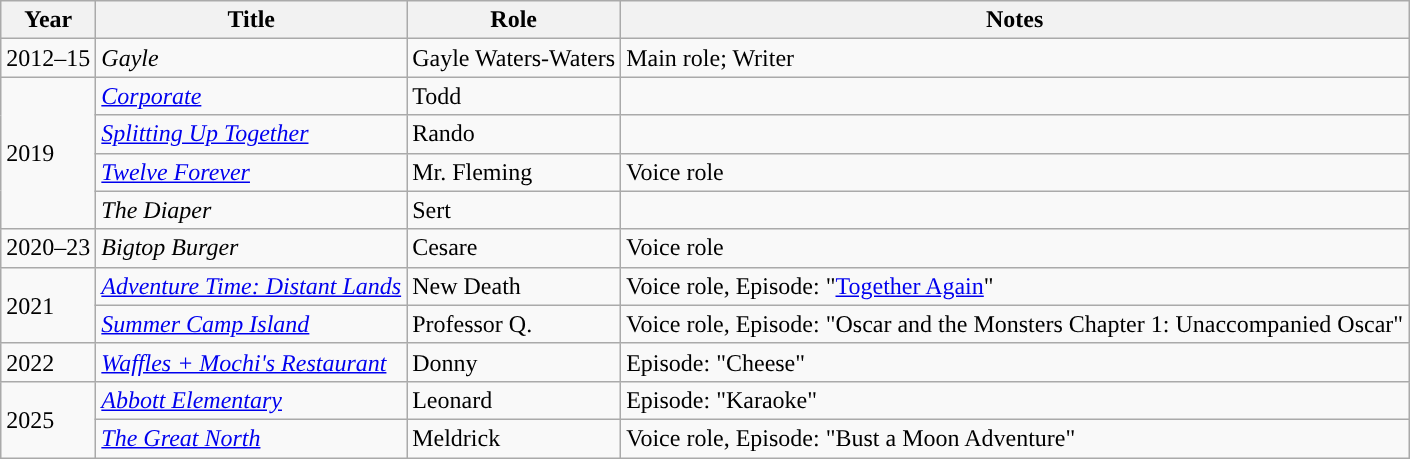<table class="wikitable sortable">
<tr>
<th>Year</th>
<th>Title</th>
<th>Role</th>
<th>Notes</th>
</tr>
<tr>
<td>2012–15</td>
<td><em>Gayle</em></td>
<td>Gayle Waters-Waters</td>
<td>Main role; Writer</td>
</tr>
<tr>
<td rowspan="4">2019</td>
<td><em><a href='#'>Corporate</a></em></td>
<td>Todd</td>
<td></td>
</tr>
<tr>
<td><em><a href='#'>Splitting Up Together</a></em></td>
<td>Rando</td>
<td></td>
</tr>
<tr>
<td><em><a href='#'>Twelve Forever</a></em></td>
<td>Mr. Fleming</td>
<td>Voice role</td>
</tr>
<tr>
<td><em>The Diaper</em></td>
<td>Sert</td>
<td></td>
</tr>
<tr>
<td>2020–23</td>
<td><em>Bigtop Burger</em></td>
<td>Cesare</td>
<td>Voice role</td>
</tr>
<tr>
<td rowspan="2">2021</td>
<td><em><a href='#'>Adventure Time: Distant Lands</a></em></td>
<td>New Death</td>
<td>Voice role, Episode: "<a href='#'>Together Again</a>"</td>
</tr>
<tr>
<td><em><a href='#'>Summer Camp Island</a></em></td>
<td>Professor Q.</td>
<td>Voice role, Episode: "Oscar and the Monsters Chapter 1: Unaccompanied Oscar"</td>
</tr>
<tr>
<td>2022</td>
<td><a href='#'><em>Waffles + Mochi's Restaurant</em></a></td>
<td>Donny</td>
<td>Episode: "Cheese"</td>
</tr>
<tr>
<td rowspan="2">2025</td>
<td><a href='#'><em>Abbott Elementary</em></a></td>
<td>Leonard</td>
<td>Episode: "Karaoke"</td>
</tr>
<tr>
<td><a href='#'><em>The Great North</em></a></td>
<td>Meldrick</td>
<td>Voice role, Episode: "Bust a Moon Adventure"</td>
</tr>
</table>
